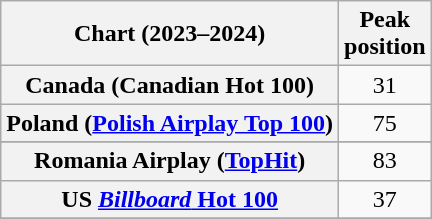<table class="wikitable sortable plainrowheaders" style="text-align:center;">
<tr>
<th>Chart (2023–2024)</th>
<th>Peak<br>position</th>
</tr>
<tr>
<th scope="row">Canada (Canadian Hot 100)</th>
<td>31</td>
</tr>
<tr>
<th scope="row">Poland (<a href='#'>Polish Airplay Top 100</a>)</th>
<td>75</td>
</tr>
<tr>
</tr>
<tr>
<th scope="row">Romania Airplay (<a href='#'>TopHit</a>)</th>
<td>83</td>
</tr>
<tr>
<th scope="row">US <a href='#'><em>Billboard</em> Hot 100</a></th>
<td>37</td>
</tr>
<tr>
</tr>
</table>
